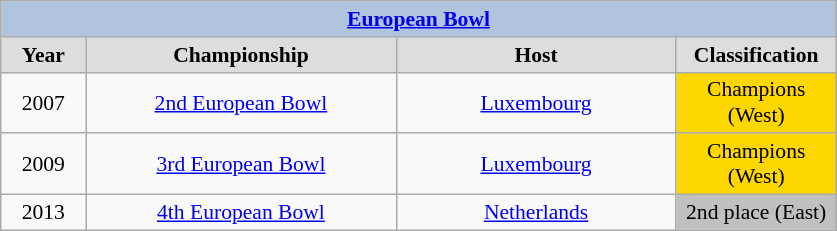<table class="wikitable" style=font-size:90%>
<tr align=center style="background:#B0C4DE;">
<td colspan=4><strong><a href='#'>European Bowl</a></strong></td>
</tr>
<tr align=center bgcolor="#dddddd">
<td width=50><strong>Year</strong></td>
<td width=200><strong>Championship</strong></td>
<td width=180><strong>Host</strong></td>
<td width=100><strong>Classification</strong></td>
</tr>
<tr align=center>
<td>2007</td>
<td><a href='#'>2nd European Bowl</a></td>
<td> <a href='#'>Luxembourg</a></td>
<td bgcolor="gold" align="center"> Champions (West)</td>
</tr>
<tr align=center>
<td>2009</td>
<td><a href='#'>3rd European Bowl</a></td>
<td> <a href='#'>Luxembourg</a></td>
<td bgcolor="gold" align="center"> Champions (West)</td>
</tr>
<tr align=center>
<td>2013</td>
<td><a href='#'>4th European Bowl</a></td>
<td> <a href='#'>Netherlands</a></td>
<td bgcolor="silver" align="center"> 2nd place (East)</td>
</tr>
</table>
